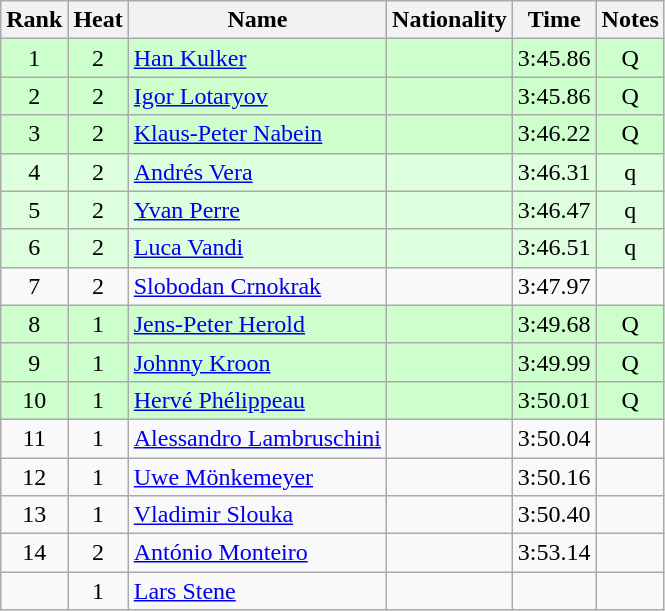<table class="wikitable sortable" style="text-align:center">
<tr>
<th>Rank</th>
<th>Heat</th>
<th>Name</th>
<th>Nationality</th>
<th>Time</th>
<th>Notes</th>
</tr>
<tr bgcolor=ccffcc>
<td>1</td>
<td>2</td>
<td align="left"><a href='#'>Han Kulker</a></td>
<td align=left></td>
<td>3:45.86</td>
<td>Q</td>
</tr>
<tr bgcolor=ccffcc>
<td>2</td>
<td>2</td>
<td align="left"><a href='#'>Igor Lotaryov</a></td>
<td align=left></td>
<td>3:45.86</td>
<td>Q</td>
</tr>
<tr bgcolor=ccffcc>
<td>3</td>
<td>2</td>
<td align="left"><a href='#'>Klaus-Peter Nabein</a></td>
<td align=left></td>
<td>3:46.22</td>
<td>Q</td>
</tr>
<tr bgcolor=ddffdd>
<td>4</td>
<td>2</td>
<td align="left"><a href='#'>Andrés Vera</a></td>
<td align=left></td>
<td>3:46.31</td>
<td>q</td>
</tr>
<tr bgcolor=ddffdd>
<td>5</td>
<td>2</td>
<td align="left"><a href='#'>Yvan Perre</a></td>
<td align=left></td>
<td>3:46.47</td>
<td>q</td>
</tr>
<tr bgcolor=ddffdd>
<td>6</td>
<td>2</td>
<td align="left"><a href='#'>Luca Vandi</a></td>
<td align=left></td>
<td>3:46.51</td>
<td>q</td>
</tr>
<tr>
<td>7</td>
<td>2</td>
<td align="left"><a href='#'>Slobodan Crnokrak</a></td>
<td align=left></td>
<td>3:47.97</td>
<td></td>
</tr>
<tr bgcolor=ccffcc>
<td>8</td>
<td>1</td>
<td align="left"><a href='#'>Jens-Peter Herold</a></td>
<td align=left></td>
<td>3:49.68</td>
<td>Q</td>
</tr>
<tr bgcolor=ccffcc>
<td>9</td>
<td>1</td>
<td align="left"><a href='#'>Johnny Kroon</a></td>
<td align=left></td>
<td>3:49.99</td>
<td>Q</td>
</tr>
<tr bgcolor=ccffcc>
<td>10</td>
<td>1</td>
<td align="left"><a href='#'>Hervé Phélippeau</a></td>
<td align=left></td>
<td>3:50.01</td>
<td>Q</td>
</tr>
<tr>
<td>11</td>
<td>1</td>
<td align="left"><a href='#'>Alessandro Lambruschini</a></td>
<td align=left></td>
<td>3:50.04</td>
<td></td>
</tr>
<tr>
<td>12</td>
<td>1</td>
<td align="left"><a href='#'>Uwe Mönkemeyer</a></td>
<td align=left></td>
<td>3:50.16</td>
<td></td>
</tr>
<tr>
<td>13</td>
<td>1</td>
<td align="left"><a href='#'>Vladimir Slouka</a></td>
<td align=left></td>
<td>3:50.40</td>
<td></td>
</tr>
<tr>
<td>14</td>
<td>2</td>
<td align="left"><a href='#'>António Monteiro</a></td>
<td align=left></td>
<td>3:53.14</td>
<td></td>
</tr>
<tr>
<td></td>
<td>1</td>
<td align="left"><a href='#'>Lars Stene</a></td>
<td align=left></td>
<td></td>
<td></td>
</tr>
</table>
